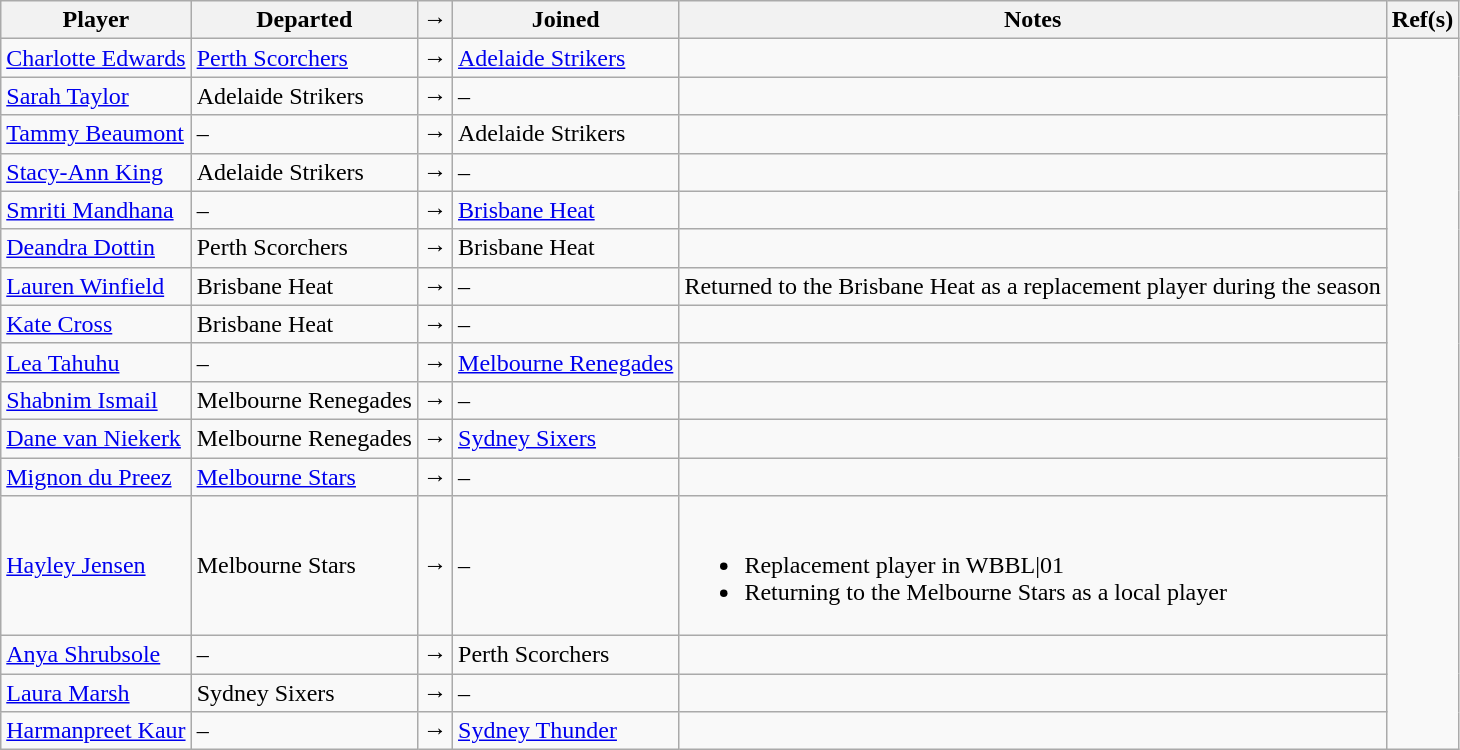<table class="wikitable">
<tr>
<th>Player</th>
<th>Departed</th>
<th>→</th>
<th>Joined</th>
<th>Notes</th>
<th>Ref(s)</th>
</tr>
<tr>
<td><a href='#'>Charlotte Edwards</a></td>
<td><a href='#'>Perth Scorchers</a></td>
<td>→</td>
<td><a href='#'>Adelaide Strikers</a></td>
<td></td>
<td rowspan="16"></td>
</tr>
<tr>
<td><a href='#'>Sarah Taylor</a></td>
<td>Adelaide Strikers</td>
<td>→</td>
<td>–</td>
<td></td>
</tr>
<tr>
<td><a href='#'>Tammy Beaumont</a></td>
<td>–</td>
<td>→</td>
<td>Adelaide Strikers</td>
<td></td>
</tr>
<tr>
<td><a href='#'>Stacy-Ann King</a></td>
<td>Adelaide Strikers</td>
<td>→</td>
<td>–</td>
<td></td>
</tr>
<tr>
<td><a href='#'>Smriti Mandhana</a></td>
<td>–</td>
<td>→</td>
<td><a href='#'>Brisbane Heat</a></td>
<td></td>
</tr>
<tr>
<td><a href='#'>Deandra Dottin</a></td>
<td>Perth Scorchers</td>
<td>→</td>
<td>Brisbane Heat</td>
<td></td>
</tr>
<tr>
<td><a href='#'>Lauren Winfield</a></td>
<td>Brisbane Heat</td>
<td>→</td>
<td>–</td>
<td>Returned to the Brisbane Heat as a replacement player during the season</td>
</tr>
<tr>
<td><a href='#'>Kate Cross</a></td>
<td>Brisbane Heat</td>
<td>→</td>
<td>–</td>
<td></td>
</tr>
<tr>
<td><a href='#'>Lea Tahuhu</a></td>
<td>–</td>
<td>→</td>
<td><a href='#'>Melbourne Renegades</a></td>
<td></td>
</tr>
<tr>
<td><a href='#'>Shabnim Ismail</a></td>
<td>Melbourne Renegades</td>
<td>→</td>
<td>–</td>
<td></td>
</tr>
<tr>
<td><a href='#'>Dane van Niekerk</a></td>
<td>Melbourne Renegades</td>
<td>→</td>
<td><a href='#'>Sydney Sixers</a></td>
<td></td>
</tr>
<tr>
<td><a href='#'>Mignon du Preez</a></td>
<td><a href='#'>Melbourne Stars</a></td>
<td>→</td>
<td>–</td>
<td></td>
</tr>
<tr>
<td><a href='#'>Hayley Jensen</a></td>
<td>Melbourne Stars</td>
<td>→</td>
<td>–</td>
<td><br><ul><li>Replacement player in WBBL|01</li><li>Returning to the Melbourne Stars as a local player</li></ul></td>
</tr>
<tr>
<td><a href='#'>Anya Shrubsole</a></td>
<td>–</td>
<td>→</td>
<td>Perth Scorchers</td>
<td></td>
</tr>
<tr>
<td><a href='#'>Laura Marsh</a></td>
<td>Sydney Sixers</td>
<td>→</td>
<td>–</td>
<td></td>
</tr>
<tr>
<td><a href='#'>Harmanpreet Kaur</a></td>
<td>–</td>
<td>→</td>
<td><a href='#'>Sydney Thunder</a></td>
<td></td>
</tr>
</table>
